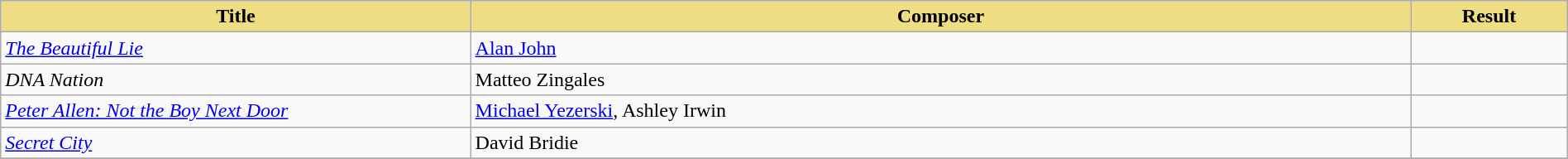<table class="wikitable" width=100%>
<tr>
<th style="width:30%;background:#EEDD82;">Title</th>
<th style="width:60%;background:#EEDD82;">Composer</th>
<th style="width:10%;background:#EEDD82;">Result<br></th>
</tr>
<tr>
<td><em><a href='#'>The Beautiful Lie</a></em></td>
<td><a href='#'>Alan John</a></td>
<td></td>
</tr>
<tr>
<td><em>DNA Nation</em></td>
<td>Matteo Zingales</td>
<td></td>
</tr>
<tr>
<td><em><a href='#'>Peter Allen: Not the Boy Next Door</a></em></td>
<td><a href='#'>Michael Yezerski</a>, Ashley Irwin</td>
<td></td>
</tr>
<tr>
<td><em><a href='#'>Secret City</a></em></td>
<td>David Bridie</td>
<td></td>
</tr>
<tr>
</tr>
</table>
